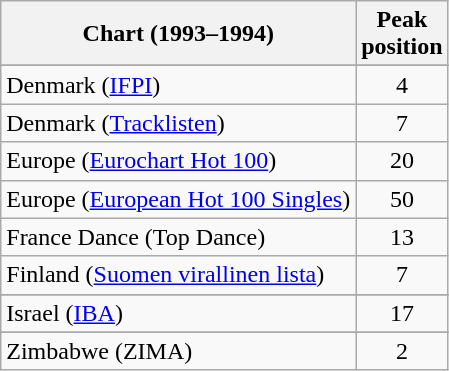<table class="wikitable sortable">
<tr>
<th>Chart (1993–1994)</th>
<th>Peak<br>position</th>
</tr>
<tr>
</tr>
<tr>
</tr>
<tr>
<td>Denmark (<a href='#'>IFPI</a>)</td>
<td align="center">4</td>
</tr>
<tr>
<td>Denmark (<a href='#'>Tracklisten</a>)</td>
<td align="center">7</td>
</tr>
<tr>
<td>Europe (<a href='#'>Eurochart Hot 100</a>)</td>
<td align="center">20</td>
</tr>
<tr>
<td>Europe (<a href='#'>European Hot 100 Singles</a>)</td>
<td align="center">50</td>
</tr>
<tr>
<td>France Dance (Top Dance)</td>
<td align="center">13</td>
</tr>
<tr>
<td>Finland (<a href='#'>Suomen virallinen lista</a>)</td>
<td align="center">7</td>
</tr>
<tr>
</tr>
<tr>
<td>Israel (<a href='#'>IBA</a>)</td>
<td align="center">17</td>
</tr>
<tr>
</tr>
<tr>
</tr>
<tr>
</tr>
<tr>
</tr>
<tr>
</tr>
<tr>
<td>Zimbabwe (ZIMA)</td>
<td align="center">2</td>
</tr>
</table>
